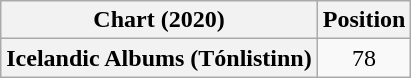<table class="wikitable plainrowheaders sortable" style="text-align:center">
<tr>
<th scope="col">Chart (2020)</th>
<th scope="col">Position</th>
</tr>
<tr>
<th scope="row">Icelandic Albums (Tónlistinn)</th>
<td>78</td>
</tr>
</table>
